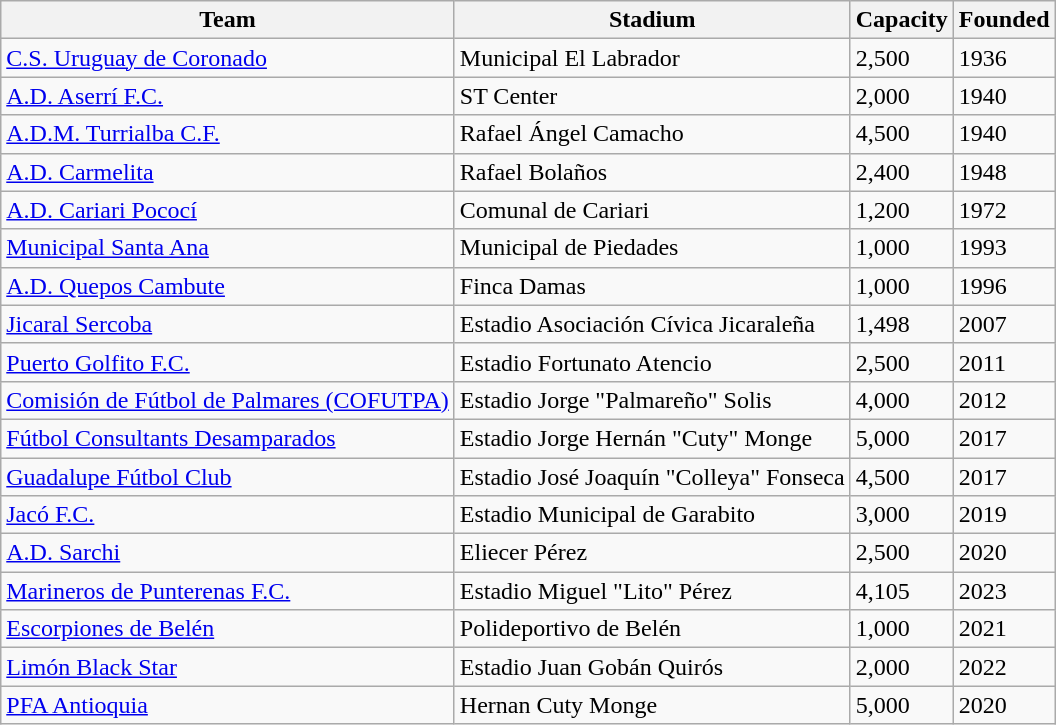<table class="wikitable sortable">
<tr>
<th>Team</th>
<th>Stadium</th>
<th>Capacity</th>
<th>Founded</th>
</tr>
<tr>
<td><a href='#'>C.S. Uruguay de Coronado</a></td>
<td>Municipal El Labrador</td>
<td>2,500</td>
<td>1936</td>
</tr>
<tr>
<td><a href='#'>A.D. Aserrí F.C.</a></td>
<td>ST Center</td>
<td>2,000</td>
<td>1940</td>
</tr>
<tr>
<td><a href='#'>A.D.M. Turrialba C.F.</a></td>
<td>Rafael Ángel Camacho</td>
<td>4,500</td>
<td>1940</td>
</tr>
<tr>
<td><a href='#'>A.D. Carmelita</a></td>
<td>Rafael Bolaños</td>
<td>2,400</td>
<td>1948</td>
</tr>
<tr>
<td><a href='#'>A.D. Cariari Pococí</a></td>
<td>Comunal de Cariari</td>
<td>1,200</td>
<td>1972</td>
</tr>
<tr>
<td><a href='#'>Municipal Santa Ana</a></td>
<td>Municipal de Piedades</td>
<td>1,000</td>
<td>1993</td>
</tr>
<tr>
<td><a href='#'>A.D. Quepos Cambute</a></td>
<td>Finca Damas</td>
<td>1,000</td>
<td>1996</td>
</tr>
<tr>
<td><a href='#'>Jicaral Sercoba</a></td>
<td>Estadio Asociación Cívica Jicaraleña</td>
<td>1,498</td>
<td>2007</td>
</tr>
<tr>
<td><a href='#'>Puerto Golfito F.C.</a></td>
<td>Estadio Fortunato Atencio</td>
<td>2,500</td>
<td>2011</td>
</tr>
<tr>
<td><a href='#'>Comisión de Fútbol de Palmares (COFUTPA)</a></td>
<td>Estadio Jorge "Palmareño" Solis</td>
<td>4,000</td>
<td>2012</td>
</tr>
<tr>
<td><a href='#'>Fútbol Consultants Desamparados</a></td>
<td>Estadio Jorge Hernán "Cuty" Monge</td>
<td>5,000</td>
<td>2017</td>
</tr>
<tr>
<td><a href='#'>Guadalupe Fútbol Club</a></td>
<td>Estadio José Joaquín "Colleya" Fonseca</td>
<td>4,500</td>
<td>2017</td>
</tr>
<tr>
<td><a href='#'>Jacó F.C.</a></td>
<td>Estadio Municipal de Garabito</td>
<td>3,000</td>
<td>2019</td>
</tr>
<tr>
<td><a href='#'>A.D. Sarchi</a></td>
<td>Eliecer Pérez</td>
<td>2,500</td>
<td>2020</td>
</tr>
<tr>
<td><a href='#'>Marineros de Punterenas F.C.</a></td>
<td>Estadio Miguel "Lito" Pérez</td>
<td>4,105</td>
<td>2023</td>
</tr>
<tr>
<td><a href='#'>Escorpiones de Belén</a></td>
<td>Polideportivo de Belén</td>
<td>1,000</td>
<td>2021</td>
</tr>
<tr>
<td><a href='#'>Limón Black Star</a></td>
<td>Estadio Juan Gobán Quirós</td>
<td>2,000</td>
<td>2022</td>
</tr>
<tr>
<td><a href='#'>PFA Antioquia </a></td>
<td>Hernan Cuty Monge</td>
<td>5,000</td>
<td>2020</td>
</tr>
</table>
